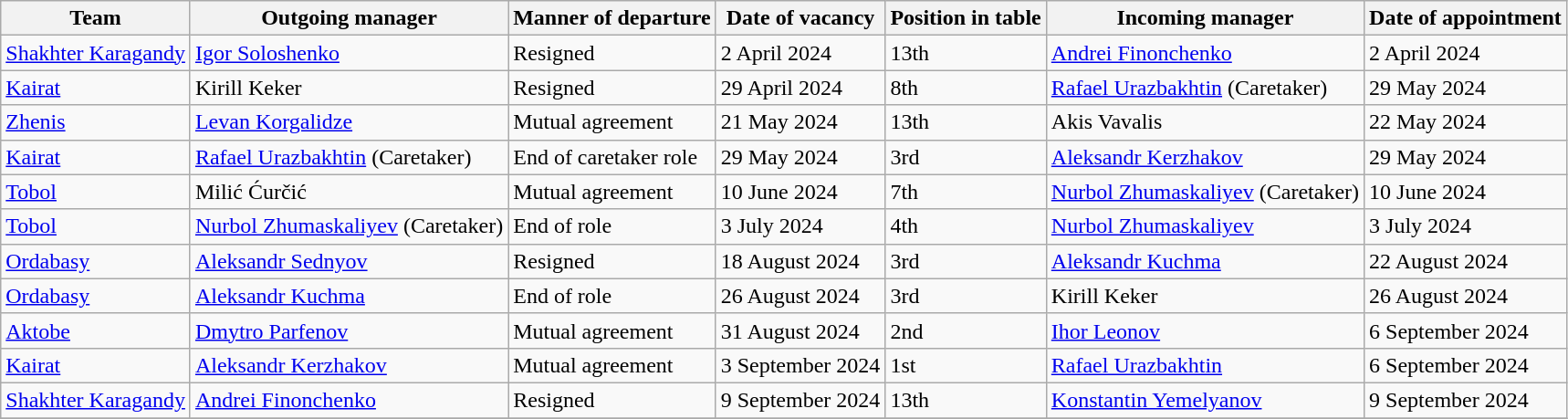<table class="wikitable">
<tr>
<th>Team</th>
<th>Outgoing manager</th>
<th>Manner of departure</th>
<th>Date of vacancy</th>
<th>Position in table</th>
<th>Incoming manager</th>
<th>Date of appointment</th>
</tr>
<tr>
<td><a href='#'>Shakhter Karagandy</a></td>
<td><a href='#'>Igor Soloshenko</a></td>
<td>Resigned</td>
<td>2 April 2024</td>
<td rowspan="1">13th</td>
<td><a href='#'>Andrei Finonchenko</a></td>
<td>2 April 2024</td>
</tr>
<tr>
<td><a href='#'>Kairat</a></td>
<td>Kirill Keker</td>
<td>Resigned</td>
<td>29 April 2024</td>
<td rowspan="1">8th</td>
<td><a href='#'>Rafael Urazbakhtin</a> (Caretaker)</td>
<td>29 May 2024</td>
</tr>
<tr>
<td><a href='#'>Zhenis</a></td>
<td><a href='#'>Levan Korgalidze</a></td>
<td>Mutual agreement</td>
<td>21 May 2024</td>
<td rowspan="1">13th</td>
<td>Akis Vavalis</td>
<td>22 May 2024</td>
</tr>
<tr>
<td><a href='#'>Kairat</a></td>
<td><a href='#'>Rafael Urazbakhtin</a> (Caretaker)</td>
<td>End of caretaker role</td>
<td>29 May 2024</td>
<td rowspan="1">3rd</td>
<td><a href='#'>Aleksandr Kerzhakov</a></td>
<td>29 May 2024</td>
</tr>
<tr>
<td><a href='#'>Tobol</a></td>
<td>Milić Ćurčić</td>
<td>Mutual agreement</td>
<td>10 June 2024</td>
<td rowspan="1">7th</td>
<td><a href='#'>Nurbol Zhumaskaliyev</a> (Caretaker)</td>
<td>10 June 2024</td>
</tr>
<tr>
<td><a href='#'>Tobol</a></td>
<td><a href='#'>Nurbol Zhumaskaliyev</a> (Caretaker)</td>
<td>End of role</td>
<td>3 July 2024</td>
<td rowspan="1">4th</td>
<td><a href='#'>Nurbol Zhumaskaliyev</a></td>
<td>3 July 2024</td>
</tr>
<tr>
<td><a href='#'>Ordabasy</a></td>
<td><a href='#'>Aleksandr Sednyov</a></td>
<td>Resigned</td>
<td>18 August 2024</td>
<td rowspan="1">3rd</td>
<td><a href='#'>Aleksandr Kuchma</a> </td>
<td>22 August 2024</td>
</tr>
<tr>
<td><a href='#'>Ordabasy</a></td>
<td><a href='#'>Aleksandr Kuchma</a> </td>
<td>End of role</td>
<td>26 August 2024</td>
<td rowspan="1">3rd</td>
<td>Kirill Keker</td>
<td>26 August 2024</td>
</tr>
<tr>
<td><a href='#'>Aktobe</a></td>
<td><a href='#'>Dmytro Parfenov</a></td>
<td>Mutual agreement</td>
<td>31 August 2024</td>
<td rowspan="1">2nd</td>
<td><a href='#'>Ihor Leonov</a></td>
<td>6 September 2024</td>
</tr>
<tr>
<td><a href='#'>Kairat</a></td>
<td><a href='#'>Aleksandr Kerzhakov</a></td>
<td>Mutual agreement</td>
<td>3 September 2024</td>
<td rowspan="1">1st</td>
<td><a href='#'>Rafael Urazbakhtin</a></td>
<td>6 September 2024</td>
</tr>
<tr>
<td><a href='#'>Shakhter Karagandy</a></td>
<td><a href='#'>Andrei Finonchenko</a></td>
<td>Resigned</td>
<td>9 September 2024</td>
<td rowspan="1">13th</td>
<td><a href='#'>Konstantin Yemelyanov</a></td>
<td>9 September 2024</td>
</tr>
<tr>
</tr>
</table>
